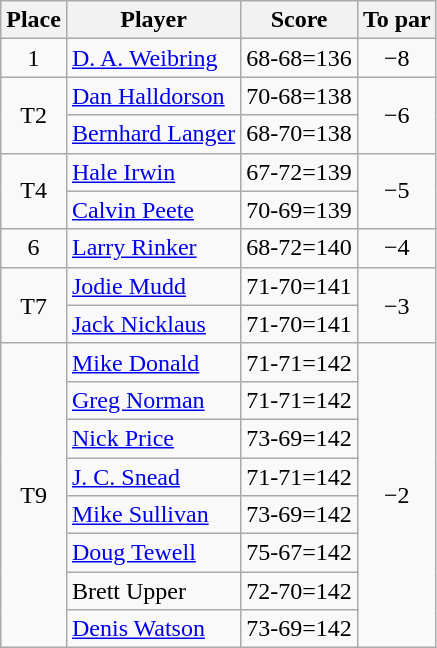<table class="wikitable">
<tr>
<th>Place</th>
<th>Player</th>
<th>Score</th>
<th>To par</th>
</tr>
<tr>
<td align=center>1</td>
<td> <a href='#'>D. A. Weibring</a></td>
<td align=center>68-68=136</td>
<td align=center>−8</td>
</tr>
<tr>
<td rowspan=2 align=center>T2</td>
<td> <a href='#'>Dan Halldorson</a></td>
<td align=center>70-68=138</td>
<td rowspan=2 align=center>−6</td>
</tr>
<tr>
<td> <a href='#'>Bernhard Langer</a></td>
<td align=center>68-70=138</td>
</tr>
<tr>
<td rowspan=2 align=center>T4</td>
<td> <a href='#'>Hale Irwin</a></td>
<td align=center>67-72=139</td>
<td rowspan=2 align=center>−5</td>
</tr>
<tr>
<td> <a href='#'>Calvin Peete</a></td>
<td align=center>70-69=139</td>
</tr>
<tr>
<td align=center>6</td>
<td> <a href='#'>Larry Rinker</a></td>
<td align=center>68-72=140</td>
<td align=center>−4</td>
</tr>
<tr>
<td rowspan=2 align=center>T7</td>
<td> <a href='#'>Jodie Mudd</a></td>
<td align=center>71-70=141</td>
<td rowspan=2 align=center>−3</td>
</tr>
<tr>
<td> <a href='#'>Jack Nicklaus</a></td>
<td align=center>71-70=141</td>
</tr>
<tr>
<td rowspan=8 align=center>T9</td>
<td> <a href='#'>Mike Donald</a></td>
<td align=center>71-71=142</td>
<td rowspan=8 align=center>−2</td>
</tr>
<tr>
<td> <a href='#'>Greg Norman</a></td>
<td align=center>71-71=142</td>
</tr>
<tr>
<td> <a href='#'>Nick Price</a></td>
<td align=center>73-69=142</td>
</tr>
<tr>
<td> <a href='#'>J. C. Snead</a></td>
<td align=center>71-71=142</td>
</tr>
<tr>
<td> <a href='#'>Mike Sullivan</a></td>
<td align=center>73-69=142</td>
</tr>
<tr>
<td> <a href='#'>Doug Tewell</a></td>
<td align=center>75-67=142</td>
</tr>
<tr>
<td> Brett Upper</td>
<td align=center>72-70=142</td>
</tr>
<tr>
<td> <a href='#'>Denis Watson</a></td>
<td align=center>73-69=142</td>
</tr>
</table>
